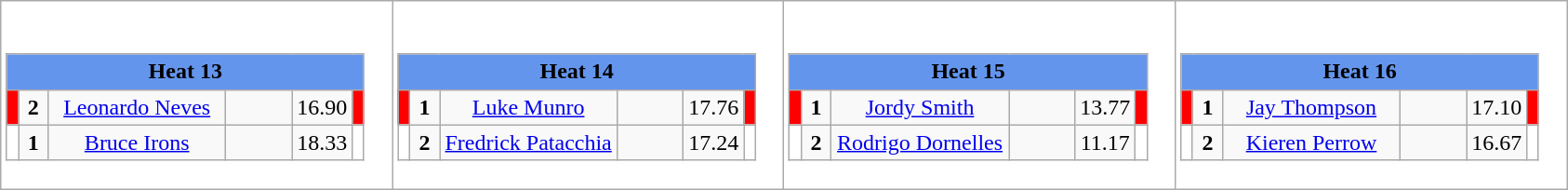<table class="wikitable" style="background:#FFFFFF;">
<tr>
<td><div><br><table class="wikitable">
<tr>
<td colspan=6 align="center" style="background:#6495ED;"><strong>Heat 13</strong></td>
</tr>
<tr>
<td width=01px style="background:#FF0000;"></td>
<td width=14px align="center"><strong>2</strong></td>
<td width=120px align="center"><a href='#'>Leonardo Neves</a></td>
<td width=40px align="center"></td>
<td width=20px align="center">16.90</td>
<td width=01px style="background:#FF0000;"></td>
</tr>
<tr>
<td width=01px style="background:#FFFFFF;"></td>
<td width=14px align="center"><strong>1</strong></td>
<td width=120px align="center"><a href='#'>Bruce Irons</a></td>
<td width=40px align="center"></td>
<td width=20px align="center">18.33</td>
<td width=01px style="background:#FFFFFF;"></td>
</tr>
</table>
</div></td>
<td><div><br><table class="wikitable">
<tr>
<td colspan=6 align="center" style="background:#6495ED;"><strong>Heat 14</strong></td>
</tr>
<tr>
<td width=01px style="background:#FF0000;"></td>
<td width=14px align="center"><strong>1</strong></td>
<td width=120px align="center"><a href='#'>Luke Munro</a></td>
<td width=40px align="center"></td>
<td width=20px align="center">17.76</td>
<td width=01px style="background:#FF0000;"></td>
</tr>
<tr>
<td width=01px style="background:#FFFFFF;"></td>
<td width=14px align="center"><strong>2</strong></td>
<td width=120px align="center"><a href='#'>Fredrick Patacchia</a></td>
<td width=40px align="center"></td>
<td width=20px align="center">17.24</td>
<td width=01px style="background:#FFFFFF;"></td>
</tr>
</table>
</div></td>
<td><div><br><table class="wikitable">
<tr>
<td colspan=6 align="center" style="background:#6495ED;"><strong>Heat 15</strong></td>
</tr>
<tr>
<td width=01px style="background:#FF0000;"></td>
<td width=14px align="center"><strong>1</strong></td>
<td width=120px align="center"><a href='#'>Jordy Smith</a></td>
<td width=40px align="center"></td>
<td width=20px align="center">13.77</td>
<td width=01px style="background:#FF0000;"></td>
</tr>
<tr>
<td width=01px style="background:#FFFFFF;"></td>
<td width=14px align="center"><strong>2</strong></td>
<td width=120px align="center"><a href='#'>Rodrigo Dornelles</a></td>
<td width=40px align="center"></td>
<td width=20px align="center">11.17</td>
<td width=01px style="background:#FFFFFF;"></td>
</tr>
</table>
</div></td>
<td><div><br><table class="wikitable">
<tr>
<td colspan=6 align="center" style="background:#6495ED;"><strong>Heat 16</strong></td>
</tr>
<tr>
<td width=01px style="background:#FF0000;"></td>
<td width=14px align="center"><strong>1</strong></td>
<td width=120px align="center"><a href='#'>Jay Thompson</a></td>
<td width=40px align="center"></td>
<td width=20px align="center">17.10</td>
<td width=01px style="background:#FF0000;"></td>
</tr>
<tr>
<td width=01px style="background:#FFFFFF;"></td>
<td width=14px align="center"><strong>2</strong></td>
<td width=120px align="center"><a href='#'>Kieren Perrow</a></td>
<td width=40px align="center"></td>
<td width=20px align="center">16.67</td>
<td width=01px style="background:#FFFFFF;"></td>
</tr>
</table>
</div></td>
</tr>
</table>
